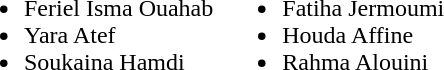<table border="0" cellpadding="2">
<tr valign="top">
<td><br><ul><li> Feriel Isma Ouahab</li><li> Yara Atef</li><li> Soukaina Hamdi</li></ul></td>
<td><br><ul><li> Fatiha Jermoumi</li><li> Houda Affine</li><li> Rahma Alouini</li></ul></td>
</tr>
</table>
